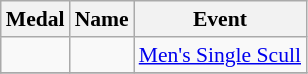<table class="wikitable sortable" style="font-size:90%">
<tr>
<th>Medal</th>
<th>Name</th>
<th>Event</th>
</tr>
<tr>
<td></td>
<td></td>
<td><a href='#'>Men's Single Scull</a></td>
</tr>
<tr>
</tr>
</table>
